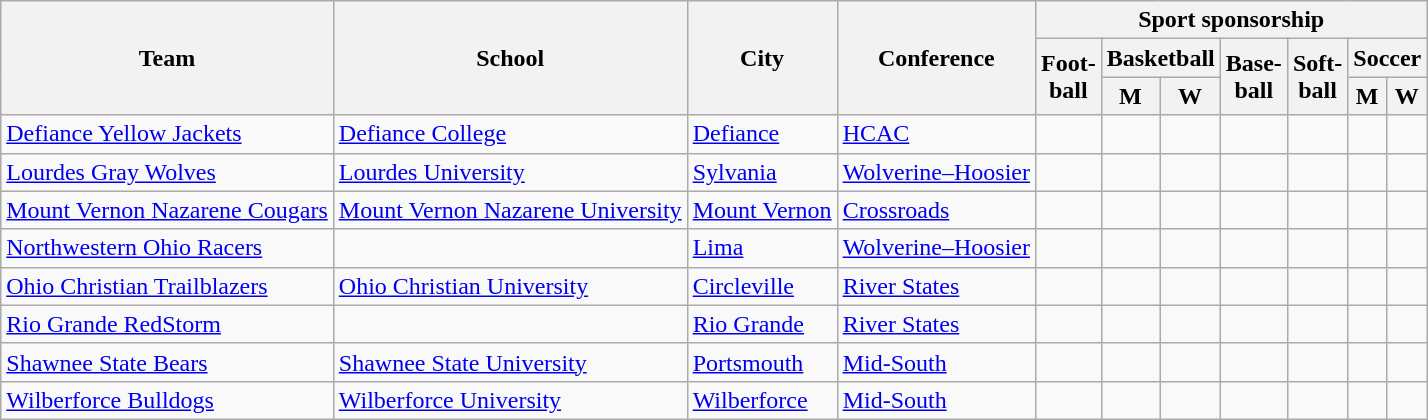<table class="sortable wikitable">
<tr>
<th rowspan=3>Team</th>
<th rowspan=3>School</th>
<th rowspan=3>City</th>
<th rowspan=3>Conference</th>
<th colspan=7>Sport sponsorship</th>
</tr>
<tr>
<th rowspan=2>Foot-<br>ball</th>
<th colspan=2>Basketball</th>
<th rowspan=2>Base-<br>ball</th>
<th rowspan=2>Soft-<br>ball</th>
<th colspan=2>Soccer</th>
</tr>
<tr>
<th>M</th>
<th>W</th>
<th>M</th>
<th>W</th>
</tr>
<tr>
<td><a href='#'>Defiance Yellow Jackets</a></td>
<td><a href='#'>Defiance College</a></td>
<td><a href='#'>Defiance</a></td>
<td><a href='#'>HCAC</a></td>
<td></td>
<td></td>
<td></td>
<td></td>
<td></td>
<td></td>
<td></td>
</tr>
<tr>
<td><a href='#'>Lourdes Gray Wolves</a></td>
<td><a href='#'>Lourdes University</a></td>
<td><a href='#'>Sylvania</a></td>
<td><a href='#'>Wolverine–Hoosier</a></td>
<td></td>
<td></td>
<td></td>
<td></td>
<td></td>
<td></td>
<td></td>
</tr>
<tr>
<td><a href='#'>Mount Vernon Nazarene Cougars</a></td>
<td><a href='#'>Mount Vernon Nazarene University</a></td>
<td><a href='#'>Mount Vernon</a></td>
<td><a href='#'>Crossroads</a></td>
<td></td>
<td></td>
<td></td>
<td></td>
<td></td>
<td></td>
<td></td>
</tr>
<tr>
<td><a href='#'>Northwestern Ohio Racers</a></td>
<td></td>
<td><a href='#'>Lima</a></td>
<td><a href='#'>Wolverine–Hoosier</a></td>
<td></td>
<td></td>
<td></td>
<td></td>
<td></td>
<td></td>
<td></td>
</tr>
<tr>
<td><a href='#'>Ohio Christian Trailblazers</a></td>
<td><a href='#'>Ohio Christian University</a></td>
<td><a href='#'>Circleville</a></td>
<td><a href='#'>River States</a></td>
<td></td>
<td></td>
<td></td>
<td></td>
<td></td>
<td></td>
<td></td>
</tr>
<tr>
<td><a href='#'>Rio Grande RedStorm</a></td>
<td></td>
<td><a href='#'>Rio Grande</a></td>
<td><a href='#'>River States</a></td>
<td></td>
<td></td>
<td></td>
<td></td>
<td></td>
<td></td>
<td></td>
</tr>
<tr>
<td><a href='#'>Shawnee State Bears</a></td>
<td><a href='#'>Shawnee State University</a></td>
<td><a href='#'>Portsmouth</a></td>
<td><a href='#'>Mid-South</a></td>
<td></td>
<td></td>
<td></td>
<td></td>
<td></td>
<td></td>
<td></td>
</tr>
<tr>
<td><a href='#'>Wilberforce Bulldogs</a></td>
<td><a href='#'>Wilberforce University</a></td>
<td><a href='#'>Wilberforce</a></td>
<td><a href='#'>Mid-South</a></td>
<td></td>
<td></td>
<td></td>
<td></td>
<td></td>
<td></td>
<td></td>
</tr>
</table>
